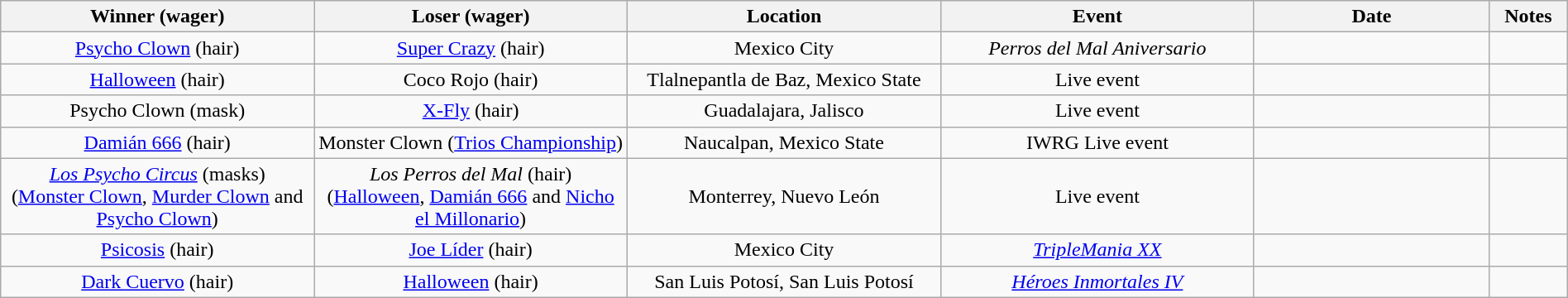<table class="wikitable sortable" width=100%  style="text-align: center">
<tr>
<th width=20% scope="col">Winner (wager)</th>
<th width=20% scope="col">Loser (wager)</th>
<th width=20% scope="col">Location</th>
<th width=20% scope="col">Event</th>
<th width=15% scope="col">Date</th>
<th class="unsortable" width=5% scope="col">Notes</th>
</tr>
<tr>
<td><a href='#'>Psycho Clown</a> (hair)</td>
<td><a href='#'>Super Crazy</a> (hair)</td>
<td>Mexico City</td>
<td><em>Perros del Mal Aniversario</em></td>
<td></td>
<td></td>
</tr>
<tr>
<td><a href='#'>Halloween</a> (hair)</td>
<td>Coco Rojo (hair)</td>
<td>Tlalnepantla de Baz, Mexico State</td>
<td>Live event</td>
<td></td>
<td></td>
</tr>
<tr>
<td>Psycho Clown (mask)</td>
<td><a href='#'>X-Fly</a> (hair)</td>
<td>Guadalajara, Jalisco</td>
<td>Live event</td>
<td></td>
<td></td>
</tr>
<tr>
<td><a href='#'>Damián 666</a> (hair)</td>
<td>Monster Clown (<a href='#'>Trios Championship</a>)</td>
<td>Naucalpan, Mexico State</td>
<td>IWRG Live event</td>
<td></td>
<td></td>
</tr>
<tr>
<td><em><a href='#'>Los Psycho Circus</a></em> (masks)<br>(<a href='#'>Monster Clown</a>, <a href='#'>Murder Clown</a> and <a href='#'>Psycho Clown</a>)</td>
<td><em>Los Perros del Mal</em> (hair)<br>(<a href='#'>Halloween</a>, <a href='#'>Damián 666</a> and <a href='#'>Nicho el Millonario</a>)</td>
<td>Monterrey, Nuevo León</td>
<td>Live event</td>
<td></td>
<td></td>
</tr>
<tr>
<td><a href='#'>Psicosis</a> (hair)</td>
<td><a href='#'>Joe Líder</a> (hair)</td>
<td>Mexico City</td>
<td><em><a href='#'>TripleMania XX</a></em></td>
<td></td>
<td></td>
</tr>
<tr>
<td><a href='#'>Dark Cuervo</a> (hair)</td>
<td><a href='#'>Halloween</a> (hair)</td>
<td>San Luis Potosí, San Luis Potosí</td>
<td><em><a href='#'>Héroes Inmortales IV</a></em></td>
<td></td>
<td></td>
</tr>
</table>
